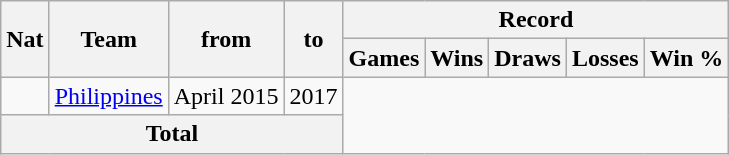<table class="wikitable" style="text-align: center">
<tr>
<th rowspan="2">Nat</th>
<th rowspan="2">Team</th>
<th rowspan="2">from</th>
<th rowspan="2">to</th>
<th colspan="5">Record</th>
</tr>
<tr>
<th>Games</th>
<th>Wins</th>
<th>Draws</th>
<th>Losses</th>
<th>Win %</th>
</tr>
<tr>
<td></td>
<td><a href='#'>Philippines</a></td>
<td align="left">April 2015</td>
<td align="left">2017<br></td>
</tr>
<tr>
<th colspan="4">Total<br></th>
</tr>
</table>
